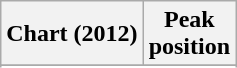<table class="wikitable sortable plainrowheaders">
<tr>
<th>Chart (2012)</th>
<th>Peak<br>position</th>
</tr>
<tr>
</tr>
<tr>
</tr>
</table>
